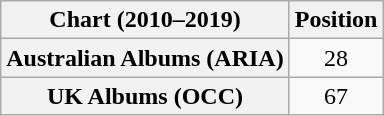<table class="wikitable plainrowheaders" style="text-align:center">
<tr>
<th scope="col">Chart (2010–2019)</th>
<th scope="col">Position</th>
</tr>
<tr>
<th scope="row">Australian Albums (ARIA)</th>
<td>28</td>
</tr>
<tr>
<th scope="row">UK Albums (OCC)</th>
<td>67</td>
</tr>
</table>
